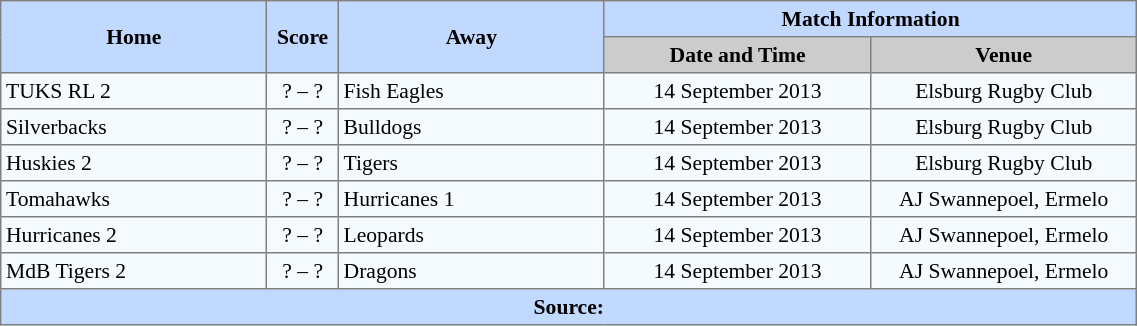<table border=1 style="border-collapse:collapse; font-size:90%; text-align:center;" cellpadding=3 cellspacing=0 width=60%>
<tr bgcolor=#C1D8FF>
<th rowspan=2 width=20%>Home</th>
<th rowspan=2 width=5%>Score</th>
<th rowspan=2 width=20%>Away</th>
<th colspan=6>Match Information</th>
</tr>
<tr bgcolor=#CCCCCC>
<th width=20%>Date and Time</th>
<th width=20%>Venue</th>
</tr>
<tr bgcolor=#F5FAFF>
<td align=left>TUKS RL 2</td>
<td>? – ?</td>
<td align=left>Fish Eagles</td>
<td>14 September 2013</td>
<td>Elsburg Rugby Club</td>
</tr>
<tr bgcolor=#F5FAFF>
<td align=left>Silverbacks</td>
<td>? – ?</td>
<td align=left>Bulldogs</td>
<td>14 September 2013</td>
<td>Elsburg Rugby Club</td>
</tr>
<tr bgcolor=#F5FAFF>
<td align=left>Huskies 2</td>
<td>? – ?</td>
<td align=left>Tigers</td>
<td>14 September 2013</td>
<td>Elsburg Rugby Club</td>
</tr>
<tr bgcolor=#F5FAFF>
<td align=left>Tomahawks</td>
<td>? – ?</td>
<td align=left>Hurricanes 1</td>
<td>14 September 2013</td>
<td>AJ Swannepoel, Ermelo</td>
</tr>
<tr bgcolor=#F5FAFF>
<td align=left>Hurricanes 2</td>
<td>? – ?</td>
<td align=left>Leopards</td>
<td>14 September 2013</td>
<td>AJ Swannepoel, Ermelo</td>
</tr>
<tr bgcolor=#F5FAFF>
<td align=left>MdB Tigers 2</td>
<td>? – ?</td>
<td align=left>Dragons</td>
<td>14 September 2013</td>
<td>AJ Swannepoel, Ermelo</td>
</tr>
<tr bgcolor=#C1D8FF>
<th colspan=12>Source:</th>
</tr>
</table>
